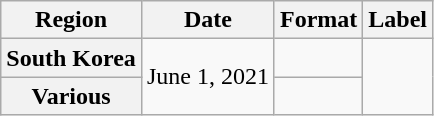<table class="wikitable plainrowheaders" style="text-align:center">
<tr>
<th>Region</th>
<th>Date</th>
<th>Format</th>
<th>Label</th>
</tr>
<tr>
<th scope="row">South Korea</th>
<td rowspan="2">June 1, 2021</td>
<td></td>
<td rowspan="2"></td>
</tr>
<tr>
<th scope="row">Various</th>
<td></td>
</tr>
</table>
